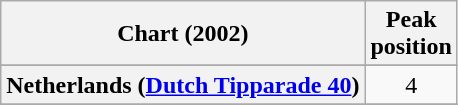<table class="wikitable plainrowheaders sortable" style="text-align:center">
<tr>
<th>Chart (2002)</th>
<th>Peak<br>position</th>
</tr>
<tr>
</tr>
<tr>
</tr>
<tr>
</tr>
<tr>
<th scope="row">Netherlands (<a href='#'>Dutch Tipparade 40</a>)</th>
<td>4</td>
</tr>
<tr>
</tr>
<tr>
</tr>
<tr>
</tr>
<tr>
</tr>
<tr>
</tr>
<tr>
</tr>
<tr>
</tr>
</table>
